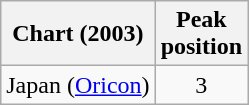<table class="wikitable sortable plainrowheaders">
<tr>
<th scope="col">Chart (2003)</th>
<th scope="col">Peak<br>position</th>
</tr>
<tr>
<td>Japan (<a href='#'>Oricon</a>)</td>
<td style="text-align:center;">3</td>
</tr>
</table>
